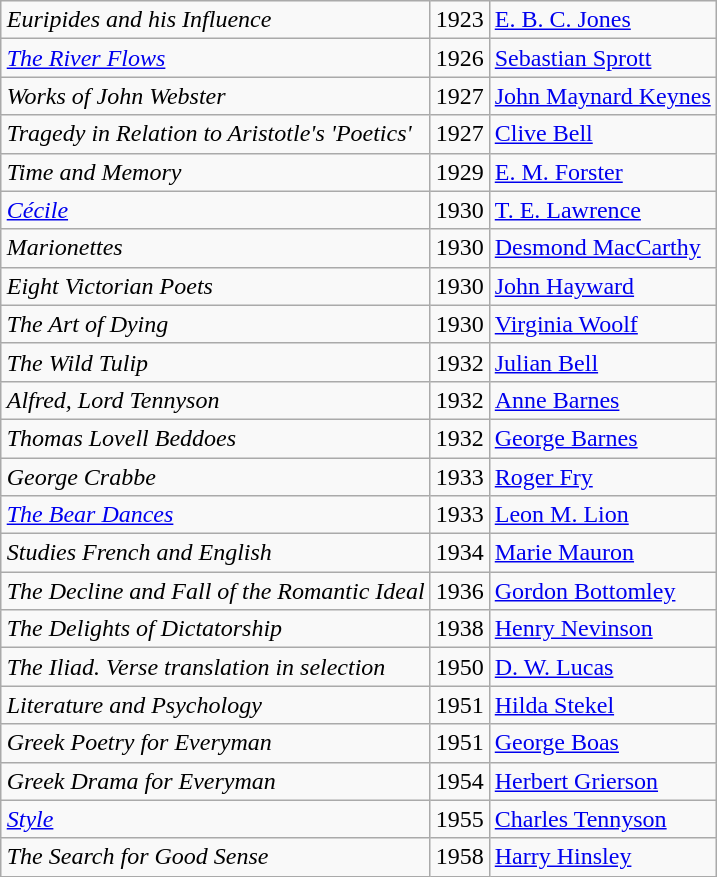<table class="wikitable"  align=right style="margin:0 0 1em 1em">
<tr>
<td><em>Euripides and his Influence</em></td>
<td>1923</td>
<td><a href='#'>E. B. C. Jones</a></td>
</tr>
<tr>
<td><a href='#'><em>The River Flows</em></a></td>
<td>1926</td>
<td><a href='#'>Sebastian Sprott</a></td>
</tr>
<tr>
<td><em>Works of John Webster</em></td>
<td>1927</td>
<td><a href='#'>John Maynard Keynes</a></td>
</tr>
<tr>
<td><em>Tragedy in Relation to Aristotle's 'Poetics' </em></td>
<td>1927</td>
<td><a href='#'>Clive Bell</a></td>
</tr>
<tr>
<td><em>Time and Memory</em></td>
<td>1929</td>
<td><a href='#'>E. M. Forster</a></td>
</tr>
<tr>
<td><a href='#'><em>Cécile</em></a></td>
<td>1930</td>
<td><a href='#'>T. E. Lawrence</a></td>
</tr>
<tr>
<td><em>Marionettes</em></td>
<td>1930</td>
<td><a href='#'>Desmond MacCarthy</a></td>
</tr>
<tr>
<td><em>Eight Victorian Poets</em></td>
<td>1930</td>
<td><a href='#'>John Hayward</a></td>
</tr>
<tr>
<td><em>The Art of Dying</em></td>
<td>1930</td>
<td><a href='#'>Virginia Woolf</a></td>
</tr>
<tr>
<td><em>The Wild Tulip</em></td>
<td>1932</td>
<td><a href='#'>Julian Bell</a></td>
</tr>
<tr>
<td><em>Alfred, Lord Tennyson</em></td>
<td>1932</td>
<td><a href='#'>Anne Barnes</a></td>
</tr>
<tr>
<td><em>Thomas Lovell Beddoes</em></td>
<td>1932</td>
<td><a href='#'>George Barnes</a></td>
</tr>
<tr>
<td><em>George Crabbe</em></td>
<td>1933</td>
<td><a href='#'>Roger Fry</a></td>
</tr>
<tr>
<td><em><a href='#'>The Bear Dances</a></em></td>
<td>1933</td>
<td><a href='#'>Leon M. Lion</a></td>
</tr>
<tr>
<td><em>Studies French and English</em></td>
<td>1934</td>
<td><a href='#'>Marie Mauron</a></td>
</tr>
<tr>
<td><em>The Decline and Fall of the Romantic Ideal</em></td>
<td>1936</td>
<td><a href='#'>Gordon Bottomley</a></td>
</tr>
<tr>
<td><em>The Delights of Dictatorship</em></td>
<td>1938</td>
<td><a href='#'>Henry Nevinson</a></td>
</tr>
<tr>
<td><em>The Iliad. Verse translation in selection</em></td>
<td>1950</td>
<td><a href='#'>D. W. Lucas</a></td>
</tr>
<tr>
<td><em>Literature and Psychology</em></td>
<td>1951</td>
<td><a href='#'>Hilda Stekel</a></td>
</tr>
<tr>
<td><em>Greek Poetry for Everyman</em></td>
<td>1951</td>
<td><a href='#'>George Boas</a></td>
</tr>
<tr>
<td><em>Greek Drama for Everyman</em></td>
<td>1954</td>
<td><a href='#'>Herbert Grierson</a></td>
</tr>
<tr>
<td><a href='#'><em>Style</em></a></td>
<td>1955</td>
<td><a href='#'>Charles Tennyson</a></td>
</tr>
<tr>
<td><em>The Search for Good Sense</em></td>
<td>1958</td>
<td><a href='#'>Harry Hinsley</a></td>
</tr>
</table>
